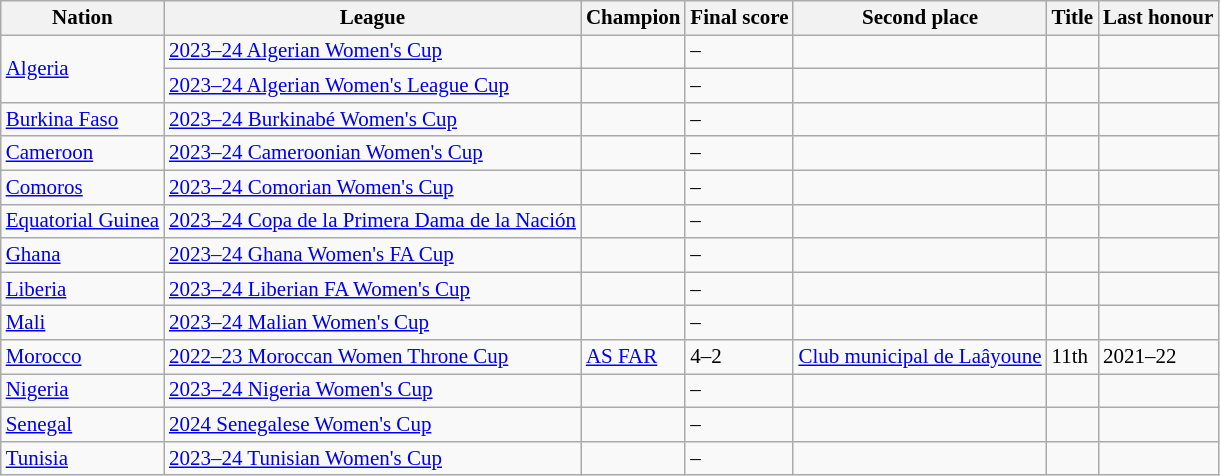<table class=wikitable style="font-size:14px">
<tr>
<th>Nation</th>
<th>League</th>
<th>Champion</th>
<th>Final score</th>
<th>Second place</th>
<th data-sort-type="number">Title</th>
<th>Last honour</th>
</tr>
<tr>
<td align=left rowspan=2> <a href='#'>Algeria</a></td>
<td align=left><a href='#'>2023–24 Algerian Women's Cup</a></td>
<td></td>
<td>–</td>
<td></td>
<td></td>
<td></td>
</tr>
<tr>
<td align=left><a href='#'>2023–24 Algerian Women's League Cup</a></td>
<td></td>
<td>–</td>
<td></td>
<td></td>
<td></td>
</tr>
<tr>
<td align=left rowspan=> <a href='#'>Burkina Faso</a></td>
<td align=left><a href='#'>2023–24 Burkinabé Women's Cup</a></td>
<td></td>
<td>–</td>
<td></td>
<td></td>
<td></td>
</tr>
<tr>
<td align=left rowspan=> <a href='#'>Cameroon</a></td>
<td align=left><a href='#'>2023–24 Cameroonian Women's Cup</a></td>
<td></td>
<td>–</td>
<td></td>
<td></td>
<td></td>
</tr>
<tr>
<td align=left rowspan=> <a href='#'>Comoros</a></td>
<td align=left><a href='#'>2023–24 Comorian Women's Cup</a></td>
<td></td>
<td>–</td>
<td></td>
<td></td>
<td></td>
</tr>
<tr>
<td align=left rowspan=> <a href='#'>Equatorial Guinea</a></td>
<td align=left><a href='#'>2023–24 Copa de la Primera Dama de la Nación</a></td>
<td></td>
<td>–</td>
<td></td>
<td></td>
<td></td>
</tr>
<tr>
<td align=left rowspan=> <a href='#'>Ghana</a></td>
<td align=left><a href='#'>2023–24 Ghana Women's FA Cup</a></td>
<td></td>
<td>–</td>
<td></td>
<td></td>
<td></td>
</tr>
<tr>
<td align=left rowspan=> <a href='#'>Liberia</a></td>
<td align=left><a href='#'>2023–24 Liberian FA Women's Cup</a></td>
<td></td>
<td>–</td>
<td></td>
<td></td>
<td></td>
</tr>
<tr>
<td align=left rowspan=> <a href='#'>Mali</a></td>
<td align=left><a href='#'>2023–24 Malian Women's Cup</a></td>
<td></td>
<td>–</td>
<td></td>
<td></td>
<td></td>
</tr>
<tr>
<td align=left rowspan=> <a href='#'>Morocco</a></td>
<td align=left><a href='#'>2022–23 Moroccan Women Throne Cup</a></td>
<td><a href='#'>AS FAR</a></td>
<td>4–2</td>
<td><a href='#'>Club municipal de Laâyoune</a></td>
<td>11th</td>
<td>2021–22</td>
</tr>
<tr>
<td align=left rowspan=> <a href='#'>Nigeria</a></td>
<td align=left><a href='#'>2023–24 Nigeria Women's Cup</a></td>
<td></td>
<td>–</td>
<td></td>
<td></td>
<td></td>
</tr>
<tr>
<td align=left rowspan=> <a href='#'>Senegal</a></td>
<td align=left><a href='#'>2024 Senegalese Women's Cup</a></td>
<td></td>
<td>–</td>
<td></td>
<td></td>
<td></td>
</tr>
<tr>
<td align=left rowspan=> <a href='#'>Tunisia</a></td>
<td align=left><a href='#'>2023–24 Tunisian Women's Cup</a></td>
<td></td>
<td>–</td>
<td></td>
<td></td>
<td></td>
</tr>
</table>
